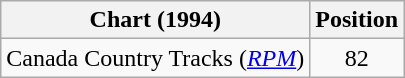<table class="wikitable sortable">
<tr>
<th scope="col">Chart (1994)</th>
<th scope="col">Position</th>
</tr>
<tr>
<td>Canada Country Tracks (<em><a href='#'>RPM</a></em>)</td>
<td align="center">82</td>
</tr>
</table>
